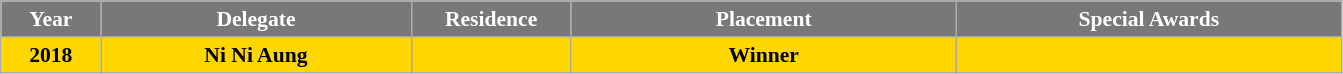<table class="wikitable sortable" style="font-size: 90%; text-align:center">
<tr>
<th width="60" style="background-color:#787878;color:#FFFFFF;">Year</th>
<th width="200" style="background-color:#787878;color:#FFFFFF;">Delegate</th>
<th width="100" style="background-color:#787878;color:#FFFFFF;">Residence</th>
<th width="250" style="background-color:#787878;color:#FFFFFF;">Placement</th>
<th width="250" style="background-color:#787878;color:#FFFFFF;">Special Awards</th>
</tr>
<tr style="background-color:gold; font-weight: bold ">
<td>2018</td>
<td>Ni Ni Aung</td>
<td></td>
<td>Winner</td>
<td></td>
</tr>
</table>
